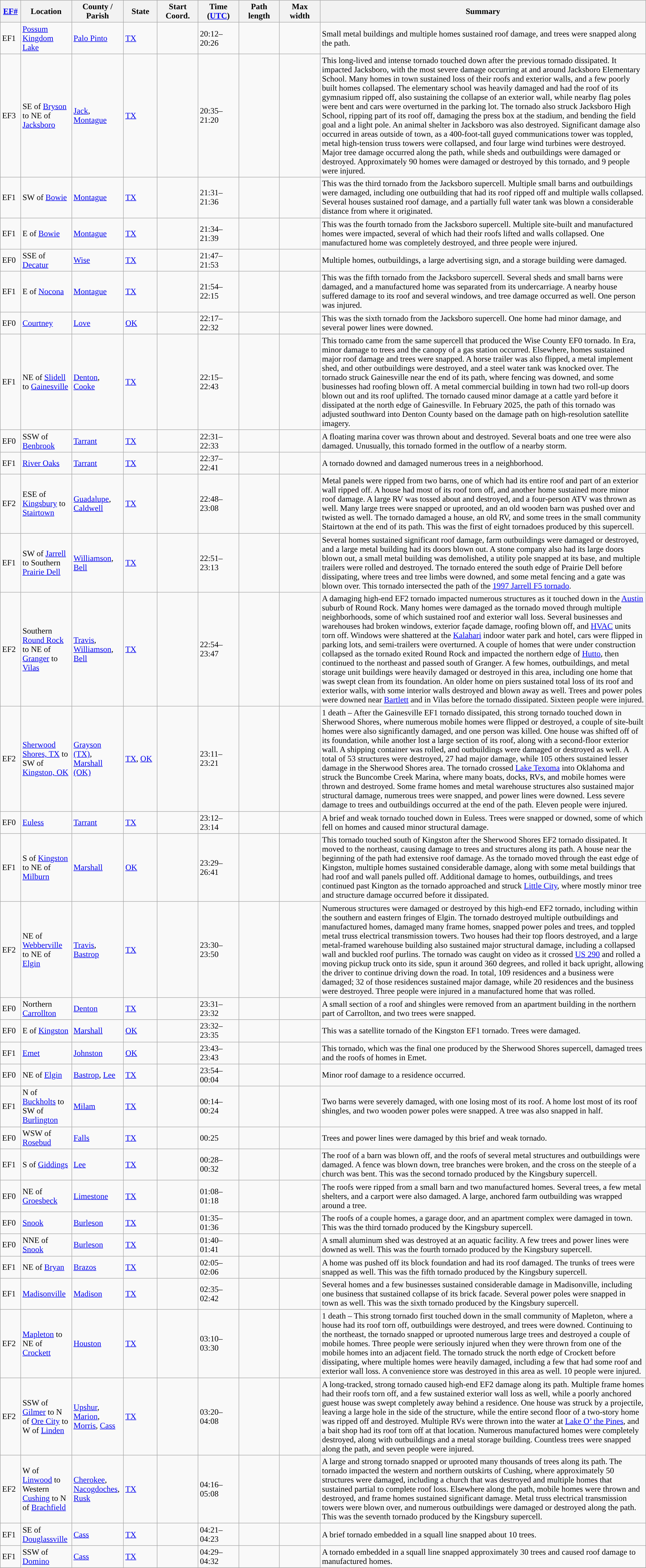<table class="wikitable sortable" style="width:100%;">
<tr>
<th scope="col"  style="width:3%; text-align:center;"><a href='#'>EF#</a></th>
<th scope="col"  style="width:7%; text-align:center;" class="unsortable">Location</th>
<th scope="col"  style="width:6%; text-align:center;" class="unsortable">County / Parish</th>
<th scope="col"  style="width:5%; text-align:center;">State</th>
<th scope="col"  style="width:6%; text-align:center;">Start Coord.</th>
<th scope="col"  style="width:6%; text-align:center;">Time (<a href='#'>UTC</a>)</th>
<th scope="col"  style="width:6%; text-align:center;">Path length</th>
<th scope="col"  style="width:6%; text-align:center;">Max width</th>
<th scope="col" class="unsortable" style="width:48%; text-align:center;">Summary</th>
</tr>
<tr>
<td>EF1</td>
<td><a href='#'>Possum Kingdom Lake</a></td>
<td><a href='#'>Palo Pinto</a></td>
<td><a href='#'>TX</a></td>
<td></td>
<td>20:12–20:26</td>
<td></td>
<td></td>
<td>Small metal buildings and multiple homes sustained roof damage, and trees were snapped along the path.</td>
</tr>
<tr>
<td>EF3</td>
<td>SE of <a href='#'>Bryson</a> to NE of <a href='#'>Jacksboro</a></td>
<td><a href='#'>Jack</a>, <a href='#'>Montague</a></td>
<td><a href='#'>TX</a></td>
<td></td>
<td>20:35–21:20</td>
<td></td>
<td></td>
<td>This long-lived and intense tornado touched down after the previous tornado dissipated. It impacted Jacksboro, with the most severe damage occurring at and around Jacksboro Elementary School. Many homes in town sustained loss of their roofs and exterior walls, and a few poorly built homes collapsed. The elementary school was heavily damaged and had the roof of its gymnasium ripped off, also sustaining the collapse of an exterior wall, while nearby flag poles were bent and cars were overturned in the parking lot. The tornado also struck Jacksboro High School, ripping part of its roof off, damaging the press box at the stadium, and bending the field goal and a light pole. An animal shelter in Jacksboro was also destroyed. Significant damage also occurred in areas outside of town, as a 400-foot-tall guyed communications tower was toppled, metal high-tension truss towers were collapsed, and four large wind turbines were destroyed. Major tree damage occurred along the path, while sheds and outbuildings were damaged or destroyed. Approximately 90 homes were damaged or destroyed by this tornado, and 9 people were injured.</td>
</tr>
<tr>
<td>EF1</td>
<td>SW of <a href='#'>Bowie</a></td>
<td><a href='#'>Montague</a></td>
<td><a href='#'>TX</a></td>
<td></td>
<td>21:31–21:36</td>
<td></td>
<td></td>
<td>This was the third tornado from the Jacksboro supercell. Multiple small barns and outbuildings were damaged, including one outbuilding that had its roof ripped off and multiple walls collapsed. Several houses sustained roof damage, and a partially full water tank was blown a considerable distance from where it originated.</td>
</tr>
<tr>
<td>EF1</td>
<td>E of <a href='#'>Bowie</a></td>
<td><a href='#'>Montague</a></td>
<td><a href='#'>TX</a></td>
<td></td>
<td>21:34–21:39</td>
<td></td>
<td></td>
<td>This was the fourth tornado from the Jacksboro supercell. Multiple site-built and manufactured homes were impacted, several of which had their roofs lifted and walls collapsed. One manufactured home was completely destroyed, and three people were injured.</td>
</tr>
<tr>
<td>EF0</td>
<td>SSE of <a href='#'>Decatur</a></td>
<td><a href='#'>Wise</a></td>
<td><a href='#'>TX</a></td>
<td></td>
<td>21:47–21:53</td>
<td></td>
<td></td>
<td>Multiple homes, outbuildings, a large advertising sign, and a storage building were damaged.</td>
</tr>
<tr>
<td>EF1</td>
<td>E of <a href='#'>Nocona</a></td>
<td><a href='#'>Montague</a></td>
<td><a href='#'>TX</a></td>
<td></td>
<td>21:54–22:15</td>
<td></td>
<td></td>
<td>This was the fifth tornado from the Jacksboro supercell. Several sheds and small barns were damaged, and a manufactured home was separated from its undercarriage. A nearby house suffered damage to its roof and several windows, and tree damage occurred as well. One person was injured.</td>
</tr>
<tr>
<td>EF0</td>
<td><a href='#'>Courtney</a></td>
<td><a href='#'>Love</a></td>
<td><a href='#'>OK</a></td>
<td></td>
<td>22:17–22:32</td>
<td></td>
<td></td>
<td>This was the sixth tornado from the Jacksboro supercell. One home had minor damage, and several power lines were downed.</td>
</tr>
<tr>
<td>EF1</td>
<td>NE of <a href='#'>Slidell</a> to <a href='#'>Gainesville</a></td>
<td><a href='#'>Denton</a>, <a href='#'>Cooke</a></td>
<td><a href='#'>TX</a></td>
<td></td>
<td>22:15–22:43</td>
<td></td>
<td></td>
<td>This tornado came from the same supercell that produced the Wise County EF0 tornado. In Era, minor damage to trees and the canopy of a gas station occurred. Elsewhere, homes sustained major roof damage and trees were snapped. A horse trailer was also flipped, a metal implement shed, and other outbuildings were destroyed, and a steel water tank was knocked over. The tornado struck Gainesville near the end of its path, where fencing was downed, and some businesses had roofing blown off. A metal commercial building in town had two roll-up doors blown out and its roof uplifted. The tornado caused minor damage at a cattle yard before it dissipated at the north edge of Gainesville. In February 2025, the path of this tornado was adjusted southward into Denton County based on the damage path on high-resolution satellite imagery.</td>
</tr>
<tr>
<td>EF0</td>
<td>SSW of <a href='#'>Benbrook</a></td>
<td><a href='#'>Tarrant</a></td>
<td><a href='#'>TX</a></td>
<td></td>
<td>22:31–22:33</td>
<td></td>
<td></td>
<td>A floating marina cover was thrown about  and destroyed. Several boats and one tree were also damaged. Unusually, this tornado formed in the outflow of a nearby storm.</td>
</tr>
<tr>
<td>EF1</td>
<td><a href='#'>River Oaks</a></td>
<td><a href='#'>Tarrant</a></td>
<td><a href='#'>TX</a></td>
<td></td>
<td>22:37–22:41</td>
<td></td>
<td></td>
<td>A tornado downed and damaged numerous trees in a neighborhood.</td>
</tr>
<tr>
<td>EF2</td>
<td>ESE of <a href='#'>Kingsbury</a> to <a href='#'>Stairtown</a></td>
<td><a href='#'>Guadalupe</a>, <a href='#'>Caldwell</a></td>
<td><a href='#'>TX</a></td>
<td></td>
<td>22:48–23:08</td>
<td></td>
<td></td>
<td>Metal panels were ripped from two barns, one of which had its entire roof and part of an exterior wall ripped off. A house had most of its roof torn off, and another home sustained more minor roof damage. A large RV was tossed about  and destroyed, and a four-person ATV was thrown as well. Many large trees were snapped or uprooted, and an old wooden barn was pushed over and twisted as well. The tornado damaged a house, an old RV, and some trees in the small community Stairtown at the end of its path. This was the first of eight tornadoes produced by this supercell.</td>
</tr>
<tr>
<td>EF1</td>
<td>SW of <a href='#'>Jarrell</a> to Southern <a href='#'>Prairie Dell</a></td>
<td><a href='#'>Williamson</a>, <a href='#'>Bell</a></td>
<td><a href='#'>TX</a></td>
<td></td>
<td>22:51–23:13</td>
<td></td>
<td></td>
<td>Several homes sustained significant roof damage, farm outbuildings were damaged or destroyed, and a large metal building had its doors blown out. A stone company also had its large doors blown out, a small metal building was demolished, a utility pole snapped at its base, and multiple trailers were rolled and destroyed. The tornado entered the south edge of Prairie Dell before dissipating, where trees and tree limbs were downed, and some metal fencing and a gate was blown over. This tornado intersected the path of the <a href='#'>1997 Jarrell F5 tornado</a>.</td>
</tr>
<tr>
<td>EF2</td>
<td>Southern <a href='#'>Round Rock</a> to NE of <a href='#'>Granger</a> to <a href='#'>Vilas</a></td>
<td><a href='#'>Travis</a>, <a href='#'>Williamson</a>, <a href='#'>Bell</a></td>
<td><a href='#'>TX</a></td>
<td></td>
<td>22:54–23:47</td>
<td></td>
<td></td>
<td>A damaging high-end EF2 tornado impacted numerous structures as it touched down in the <a href='#'>Austin</a> suburb of Round Rock. Many homes were damaged as the tornado moved through multiple neighborhoods, some of which sustained roof and exterior wall loss. Several businesses and warehouses had broken windows, exterior façade damage, roofing blown off, and <a href='#'>HVAC</a> units torn off. Windows were shattered at the <a href='#'>Kalahari</a> indoor water park and hotel, cars were flipped in parking lots, and semi-trailers were overturned. A couple of homes that were under construction collapsed as the tornado exited Round Rock and impacted the northern edge of <a href='#'>Hutto</a>, then continued to the northeast and passed south of Granger. A few homes, outbuildings, and metal storage unit buildings were heavily damaged or destroyed in this area, including one home that was swept clean from its foundation. An older home on piers sustained total loss of its roof and exterior walls, with some interior walls destroyed and blown away as well. Trees and power poles were downed near <a href='#'>Bartlett</a> and in Vilas before the tornado dissipated. Sixteen people were injured.</td>
</tr>
<tr>
<td>EF2</td>
<td><a href='#'>Sherwood Shores, TX</a> to SW of <a href='#'>Kingston, OK</a></td>
<td><a href='#'>Grayson (TX)</a>, <a href='#'>Marshall (OK)</a></td>
<td><a href='#'>TX</a>, <a href='#'>OK</a></td>
<td></td>
<td>23:11–23:21</td>
<td></td>
<td></td>
<td>1 death – After the Gainesville EF1 tornado dissipated, this strong tornado touched down in Sherwood Shores, where numerous mobile homes were flipped or destroyed, a couple of site-built homes were also significantly damaged, and one person was killed. One house was shifted off of its foundation, while another lost a large section of its roof, along with a second-floor exterior wall. A shipping container was rolled, and outbuildings were damaged or destroyed as well. A total of 53 structures were destroyed, 27 had major damage, while 105 others sustained lesser damage in the Sherwood Shores area. The tornado crossed <a href='#'>Lake Texoma</a> into Oklahoma and struck the Buncombe Creek Marina, where many boats, docks, RVs, and mobile homes were thrown and destroyed. Some frame homes and metal warehouse structures also sustained major structural damage, numerous trees were snapped, and power lines were downed. Less severe damage to trees and outbuildings occurred at the end of the path. Eleven people were injured.</td>
</tr>
<tr>
<td>EF0</td>
<td><a href='#'>Euless</a></td>
<td><a href='#'>Tarrant</a></td>
<td><a href='#'>TX</a></td>
<td></td>
<td>23:12–23:14</td>
<td></td>
<td></td>
<td>A brief and weak tornado touched down in Euless. Trees were snapped or downed, some of which fell on homes and caused minor structural damage.</td>
</tr>
<tr>
<td>EF1</td>
<td>S of <a href='#'>Kingston</a> to NE of <a href='#'>Milburn</a></td>
<td><a href='#'>Marshall</a></td>
<td><a href='#'>OK</a></td>
<td></td>
<td>23:29–26:41</td>
<td></td>
<td></td>
<td>This tornado touched south of Kingston after the Sherwood Shores EF2 tornado dissipated. It moved to the northeast, causing damage to trees and structures along its path. A house near the beginning of the path had extensive roof damage. As the tornado moved through the east edge of Kingston, multiple homes sustained considerable damage, along with some metal buildings that had roof and wall panels pulled off. Additional damage to homes, outbuildings, and trees continued past Kington as the tornado approached and struck <a href='#'>Little City</a>, where mostly minor tree and structure damage occurred before it dissipated.</td>
</tr>
<tr>
<td>EF2</td>
<td>NE of <a href='#'>Webberville</a> to NE of <a href='#'>Elgin</a></td>
<td><a href='#'>Travis</a>, <a href='#'>Bastrop</a></td>
<td><a href='#'>TX</a></td>
<td></td>
<td>23:30–23:50</td>
<td></td>
<td></td>
<td>Numerous structures were damaged or destroyed by this high-end EF2 tornado, including within the southern and eastern fringes of Elgin. The tornado destroyed multiple outbuildings and manufactured homes, damaged many frame homes, snapped power poles and trees, and toppled metal truss electrical transmission towers. Two houses had their top floors destroyed, and a large metal-framed warehouse building also sustained major structural damage, including a collapsed wall and buckled roof purlins. The tornado was caught on video as it crossed <a href='#'>US 290</a> and rolled a moving pickup truck onto its side, spun it around 360 degrees, and rolled it back upright, allowing the driver to continue driving down the road. In total, 109 residences and a business were damaged; 32 of those residences sustained major damage, while 20 residences and the business were destroyed. Three people were injured in a manufactured home that was rolled.</td>
</tr>
<tr>
<td>EF0</td>
<td>Northern <a href='#'>Carrollton</a></td>
<td><a href='#'>Denton</a></td>
<td><a href='#'>TX</a></td>
<td></td>
<td>23:31–23:32</td>
<td></td>
<td></td>
<td>A small section of a roof and shingles were removed from an apartment building in the northern part of Carrollton, and two trees were snapped.</td>
</tr>
<tr>
<td>EF0</td>
<td>E of <a href='#'>Kingston</a></td>
<td><a href='#'>Marshall</a></td>
<td><a href='#'>OK</a></td>
<td></td>
<td>23:32–23:35</td>
<td></td>
<td></td>
<td>This was a satellite tornado of the Kingston EF1 tornado. Trees were damaged.</td>
</tr>
<tr>
<td>EF1</td>
<td><a href='#'>Emet</a></td>
<td><a href='#'>Johnston</a></td>
<td><a href='#'>OK</a></td>
<td></td>
<td>23:43–23:43</td>
<td></td>
<td></td>
<td>This tornado, which was the final one produced by the Sherwood Shores supercell, damaged trees and the roofs of homes in Emet.</td>
</tr>
<tr>
<td>EF0</td>
<td>NE of <a href='#'>Elgin</a></td>
<td><a href='#'>Bastrop</a>, <a href='#'>Lee</a></td>
<td><a href='#'>TX</a></td>
<td></td>
<td>23:54–00:04</td>
<td></td>
<td></td>
<td>Minor roof damage to a residence occurred.</td>
</tr>
<tr>
<td>EF1</td>
<td>N of <a href='#'>Buckholts</a> to SW of <a href='#'>Burlington</a></td>
<td><a href='#'>Milam</a></td>
<td><a href='#'>TX</a></td>
<td></td>
<td>00:14–00:24</td>
<td></td>
<td></td>
<td>Two barns were severely damaged, with one losing most of its roof. A home lost most of its roof shingles, and two wooden power poles were snapped. A tree was also snapped in half.</td>
</tr>
<tr>
<td>EF0</td>
<td>WSW of <a href='#'>Rosebud</a></td>
<td><a href='#'>Falls</a></td>
<td><a href='#'>TX</a></td>
<td></td>
<td>00:25</td>
<td></td>
<td></td>
<td>Trees and power lines were damaged by this brief and weak tornado.</td>
</tr>
<tr>
<td>EF1</td>
<td>S of <a href='#'>Giddings</a></td>
<td><a href='#'>Lee</a></td>
<td><a href='#'>TX</a></td>
<td></td>
<td>00:28–00:32</td>
<td></td>
<td></td>
<td>The roof of a barn was blown off, and the roofs of several metal structures and outbuildings were damaged. A fence was blown down, tree branches were broken, and the cross on the steeple of a church was bent. This was the second tornado produced by the Kingsbury supercell.</td>
</tr>
<tr>
<td>EF0</td>
<td>NE of <a href='#'>Groesbeck</a></td>
<td><a href='#'>Limestone</a></td>
<td><a href='#'>TX</a></td>
<td></td>
<td>01:08–01:18</td>
<td></td>
<td></td>
<td>The roofs were ripped from a small barn and two manufactured homes. Several trees, a few metal shelters, and a carport were also damaged. A large, anchored farm outbuilding was wrapped around a tree.</td>
</tr>
<tr>
<td>EF0</td>
<td><a href='#'>Snook</a></td>
<td><a href='#'>Burleson</a></td>
<td><a href='#'>TX</a></td>
<td></td>
<td>01:35–01:36</td>
<td></td>
<td></td>
<td>The roofs of a couple homes, a garage door, and an apartment complex were damaged in town. This was the third tornado produced by the Kingsbury supercell.</td>
</tr>
<tr>
<td>EF0</td>
<td>NNE of <a href='#'>Snook</a></td>
<td><a href='#'>Burleson</a></td>
<td><a href='#'>TX</a></td>
<td></td>
<td>01:40–01:41</td>
<td></td>
<td></td>
<td>A small aluminum shed was destroyed at an aquatic facility. A few trees and power lines were downed as well. This was the fourth tornado produced by the Kingsbury supercell.</td>
</tr>
<tr>
<td>EF1</td>
<td>NE of <a href='#'>Bryan</a></td>
<td><a href='#'>Brazos</a></td>
<td><a href='#'>TX</a></td>
<td></td>
<td>02:05–02:06</td>
<td></td>
<td></td>
<td>A home was pushed off its block foundation and had its roof damaged. The trunks of trees were snapped as well. This was the fifth tornado produced by the Kingsbury supercell.</td>
</tr>
<tr>
<td>EF1</td>
<td><a href='#'>Madisonville</a></td>
<td><a href='#'>Madison</a></td>
<td><a href='#'>TX</a></td>
<td></td>
<td>02:35–02:42</td>
<td></td>
<td></td>
<td>Several homes and a few businesses sustained considerable damage in Madisonville, including one business that sustained collapse of its brick facade. Several power poles were snapped in town as well. This was the sixth tornado produced by the Kingsbury supercell.</td>
</tr>
<tr>
<td>EF2</td>
<td><a href='#'>Mapleton</a> to NE of <a href='#'>Crockett</a></td>
<td><a href='#'>Houston</a></td>
<td><a href='#'>TX</a></td>
<td></td>
<td>03:10–03:30</td>
<td></td>
<td></td>
<td>1 death – This strong tornado first touched down in the small community of Mapleton, where a house had its roof torn off, outbuildings were destroyed, and trees were downed. Continuing to the northeast, the tornado snapped or uprooted numerous large trees and destroyed a couple of mobile homes. Three people were seriously injured when they were thrown from one of the mobile homes into an adjacent field. The tornado struck the north edge of Crockett before dissipating, where multiple homes were heavily damaged, including a few that had some roof and exterior wall loss. A convenience store was destroyed in this area as well. 10 people were injured.</td>
</tr>
<tr>
<td>EF2</td>
<td>SSW of <a href='#'>Gilmer</a> to N of <a href='#'>Ore City</a> to W of <a href='#'>Linden</a></td>
<td><a href='#'>Upshur</a>, <a href='#'>Marion</a>, <a href='#'>Morris</a>, <a href='#'>Cass</a></td>
<td><a href='#'>TX</a></td>
<td></td>
<td>03:20–04:08</td>
<td></td>
<td></td>
<td>A long-tracked, strong tornado caused high-end EF2 damage along its path. Multiple frame homes had their roofs torn off, and a few sustained exterior wall loss as well, while a poorly anchored guest house was swept completely away behind a residence. One house was struck by a projectile, leaving a large hole in the side of the structure, while the entire second floor of a two-story home was ripped off and destroyed. Multiple RVs were thrown into the water at <a href='#'>Lake O’ the Pines</a>, and a bait shop had its roof torn off at that location. Numerous manufactured homes were completely destroyed, along with outbuildings and a metal storage building. Countless trees were snapped along the path, and seven people were injured.</td>
</tr>
<tr>
<td>EF2</td>
<td>W of <a href='#'>Linwood</a> to Western <a href='#'>Cushing</a> to N of <a href='#'>Brachfield</a></td>
<td><a href='#'>Cherokee</a>, <a href='#'>Nacogdoches</a>, <a href='#'>Rusk</a></td>
<td><a href='#'>TX</a></td>
<td></td>
<td>04:16–05:08</td>
<td></td>
<td></td>
<td>A large and strong tornado snapped or uprooted many thousands of trees along its path. The tornado impacted the western and northern outskirts of Cushing, where approximately 50 structures were damaged, including a church that was destroyed and multiple homes that sustained partial to complete roof loss. Elsewhere along the path, mobile homes were thrown and destroyed, and frame homes sustained significant damage. Metal truss electrical transmission towers were blown over, and numerous outbuildings were damaged or destroyed along the path. This was the seventh tornado produced by the Kingsbury supercell.</td>
</tr>
<tr>
<td>EF1</td>
<td>SE of <a href='#'>Douglassville</a></td>
<td><a href='#'>Cass</a></td>
<td><a href='#'>TX</a></td>
<td></td>
<td>04:21–04:23</td>
<td></td>
<td></td>
<td>A brief tornado embedded in a squall line snapped about 10 trees.</td>
</tr>
<tr>
<td>EF1</td>
<td>SSW of <a href='#'>Domino</a></td>
<td><a href='#'>Cass</a></td>
<td><a href='#'>TX</a></td>
<td></td>
<td>04:29–04:32</td>
<td></td>
<td></td>
<td>A tornado embedded in a squall line snapped approximately 30 trees and caused roof damage to manufactured homes.</td>
</tr>
<tr>
</tr>
</table>
